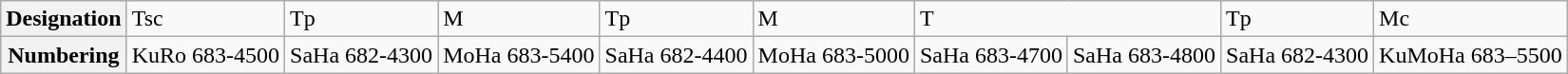<table class="wikitable">
<tr>
<th>Designation</th>
<td>Tsc</td>
<td>Tp</td>
<td>M</td>
<td>Tp</td>
<td>M</td>
<td colspan="2">T</td>
<td>Tp</td>
<td>Mc</td>
</tr>
<tr>
<th>Numbering</th>
<td>KuRo 683-4500</td>
<td>SaHa 682-4300</td>
<td>MoHa 683-5400</td>
<td>SaHa 682-4400</td>
<td>MoHa 683-5000</td>
<td>SaHa 683-4700</td>
<td>SaHa 683-4800</td>
<td>SaHa 682-4300</td>
<td>KuMoHa 683–5500</td>
</tr>
</table>
